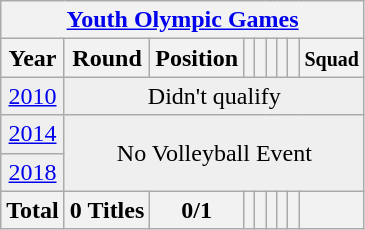<table class="wikitable" style="text-align: center;">
<tr>
<th colspan=9><a href='#'>Youth Olympic Games</a></th>
</tr>
<tr>
<th>Year</th>
<th>Round</th>
<th>Position</th>
<th></th>
<th></th>
<th></th>
<th></th>
<th></th>
<th><small>Squad</small></th>
</tr>
<tr bgcolor="efefef">
<td> <a href='#'>2010</a></td>
<td colspan=9>Didn't qualify</td>
</tr>
<tr bgcolor="efefef">
<td> <a href='#'>2014</a></td>
<td colspan=9 rowspan=2 align=center>No Volleyball Event</td>
</tr>
<tr bgcolor="efefef">
<td> <a href='#'>2018</a></td>
</tr>
<tr>
<th>Total</th>
<th>0 Titles</th>
<th>0/1</th>
<th></th>
<th></th>
<th></th>
<th></th>
<th></th>
<th></th>
</tr>
</table>
